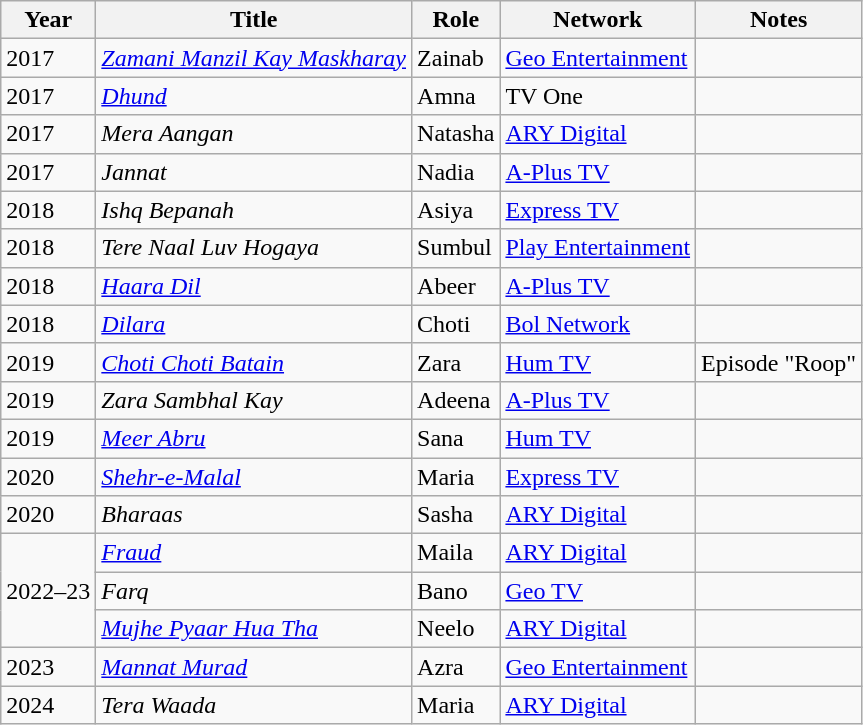<table class="wikitable">
<tr>
<th>Year</th>
<th>Title</th>
<th>Role</th>
<th>Network</th>
<th>Notes</th>
</tr>
<tr>
<td>2017</td>
<td><em><a href='#'>Zamani Manzil Kay Maskharay</a></em></td>
<td>Zainab</td>
<td><a href='#'>Geo Entertainment</a></td>
<td></td>
</tr>
<tr>
<td>2017</td>
<td><em><a href='#'>Dhund</a></em></td>
<td>Amna</td>
<td>TV One</td>
<td></td>
</tr>
<tr>
<td>2017</td>
<td><em>Mera Aangan</em></td>
<td>Natasha</td>
<td><a href='#'>ARY Digital</a></td>
<td></td>
</tr>
<tr>
<td>2017</td>
<td><em>Jannat</em></td>
<td>Nadia</td>
<td><a href='#'>A-Plus TV</a></td>
<td></td>
</tr>
<tr>
<td>2018</td>
<td><em>Ishq Bepanah</em></td>
<td>Asiya</td>
<td><a href='#'>Express TV</a></td>
<td></td>
</tr>
<tr>
<td>2018</td>
<td><em>Tere Naal Luv Hogaya</em></td>
<td>Sumbul</td>
<td><a href='#'>Play Entertainment</a></td>
<td></td>
</tr>
<tr>
<td>2018</td>
<td><em><a href='#'>Haara Dil</a></em></td>
<td>Abeer</td>
<td><a href='#'>A-Plus TV</a></td>
<td></td>
</tr>
<tr>
<td>2018</td>
<td><em><a href='#'>Dilara</a></em></td>
<td>Choti</td>
<td><a href='#'>Bol Network</a></td>
<td></td>
</tr>
<tr>
<td>2019</td>
<td><em><a href='#'>Choti Choti Batain</a></em></td>
<td>Zara</td>
<td><a href='#'>Hum TV</a></td>
<td>Episode "Roop"</td>
</tr>
<tr>
<td>2019</td>
<td><em>Zara Sambhal Kay</em></td>
<td>Adeena</td>
<td><a href='#'>A-Plus TV</a></td>
<td></td>
</tr>
<tr>
<td>2019</td>
<td><em><a href='#'>Meer Abru</a></em></td>
<td>Sana</td>
<td><a href='#'>Hum TV</a></td>
<td></td>
</tr>
<tr>
<td>2020</td>
<td><em><a href='#'>Shehr-e-Malal</a></em></td>
<td>Maria</td>
<td><a href='#'>Express TV</a></td>
<td></td>
</tr>
<tr>
<td>2020</td>
<td><em>Bharaas</em></td>
<td>Sasha</td>
<td><a href='#'>ARY Digital</a></td>
<td></td>
</tr>
<tr>
<td rowspan=3>2022–23</td>
<td><em><a href='#'>Fraud</a></em></td>
<td>Maila</td>
<td><a href='#'>ARY Digital</a></td>
<td></td>
</tr>
<tr>
<td><em>Farq</em></td>
<td>Bano</td>
<td><a href='#'>Geo TV</a></td>
<td></td>
</tr>
<tr>
<td><em><a href='#'>Mujhe Pyaar Hua Tha</a></em></td>
<td>Neelo</td>
<td><a href='#'>ARY Digital</a></td>
<td></td>
</tr>
<tr>
<td>2023</td>
<td><em><a href='#'>Mannat Murad</a></em></td>
<td>Azra</td>
<td><a href='#'>Geo Entertainment</a></td>
<td></td>
</tr>
<tr>
<td>2024</td>
<td><em>Tera Waada</em></td>
<td>Maria</td>
<td><a href='#'>ARY Digital</a></td>
<td></td>
</tr>
</table>
